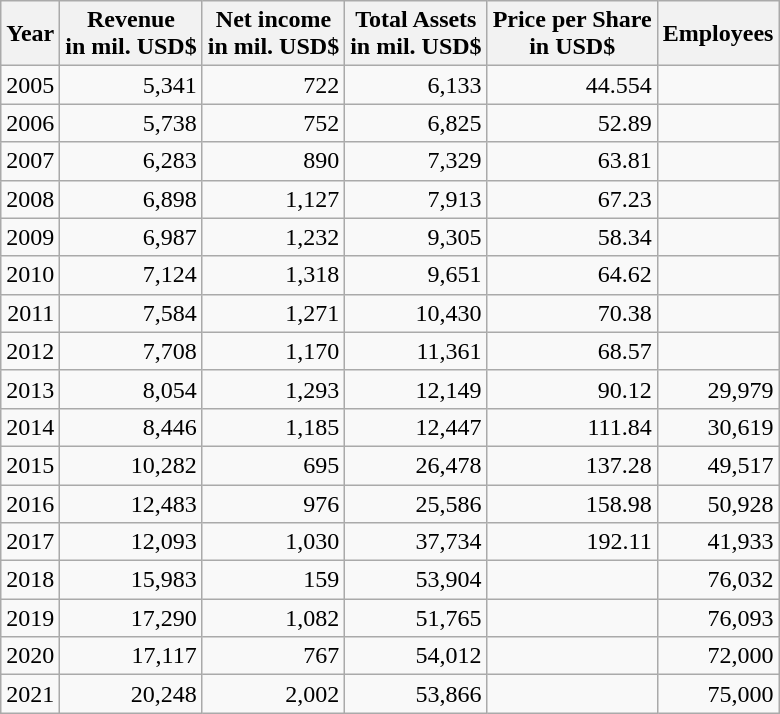<table class="wikitable float-left" style="text-align: right;">
<tr>
<th>Year</th>
<th>Revenue<br>in mil. USD$</th>
<th>Net income<br>in mil. USD$</th>
<th>Total Assets<br>in mil. USD$</th>
<th>Price per Share<br>in USD$</th>
<th>Employees</th>
</tr>
<tr>
<td>2005</td>
<td>5,341</td>
<td>722</td>
<td>6,133</td>
<td>44.554</td>
<td></td>
</tr>
<tr>
<td>2006</td>
<td>5,738</td>
<td>752</td>
<td>6,825</td>
<td>52.89</td>
<td></td>
</tr>
<tr>
<td>2007</td>
<td>6,283</td>
<td>890</td>
<td>7,329</td>
<td>63.81</td>
<td></td>
</tr>
<tr>
<td>2008</td>
<td>6,898</td>
<td>1,127</td>
<td>7,913</td>
<td>67.23</td>
<td></td>
</tr>
<tr>
<td>2009</td>
<td>6,987</td>
<td>1,232</td>
<td>9,305</td>
<td>58.34</td>
<td></td>
</tr>
<tr>
<td>2010</td>
<td>7,124</td>
<td>1,318</td>
<td>9,651</td>
<td>64.62</td>
<td></td>
</tr>
<tr>
<td>2011</td>
<td>7,584</td>
<td>1,271</td>
<td>10,430</td>
<td>70.38</td>
<td></td>
</tr>
<tr>
<td>2012</td>
<td>7,708</td>
<td>1,170</td>
<td>11,361</td>
<td>68.57</td>
<td></td>
</tr>
<tr>
<td>2013</td>
<td>8,054</td>
<td>1,293</td>
<td>12,149</td>
<td>90.12</td>
<td>29,979</td>
</tr>
<tr>
<td>2014</td>
<td>8,446</td>
<td>1,185</td>
<td>12,447</td>
<td>111.84</td>
<td>30,619</td>
</tr>
<tr>
<td>2015</td>
<td>10,282</td>
<td>695</td>
<td>26,478</td>
<td>137.28</td>
<td>49,517</td>
</tr>
<tr>
<td>2016</td>
<td>12,483</td>
<td>976</td>
<td>25,586</td>
<td>158.98</td>
<td>50,928</td>
</tr>
<tr>
<td>2017</td>
<td>12,093</td>
<td>1,030</td>
<td>37,734</td>
<td>192.11</td>
<td>41,933</td>
</tr>
<tr>
<td>2018</td>
<td>15,983</td>
<td>159</td>
<td>53,904</td>
<td></td>
<td>76,032</td>
</tr>
<tr>
<td>2019</td>
<td>17,290</td>
<td>1,082</td>
<td>51,765</td>
<td></td>
<td>76,093</td>
</tr>
<tr>
<td>2020</td>
<td>17,117</td>
<td>767</td>
<td>54,012</td>
<td></td>
<td>72,000</td>
</tr>
<tr>
<td>2021</td>
<td>20,248</td>
<td>2,002</td>
<td>53,866</td>
<td></td>
<td>75,000</td>
</tr>
</table>
